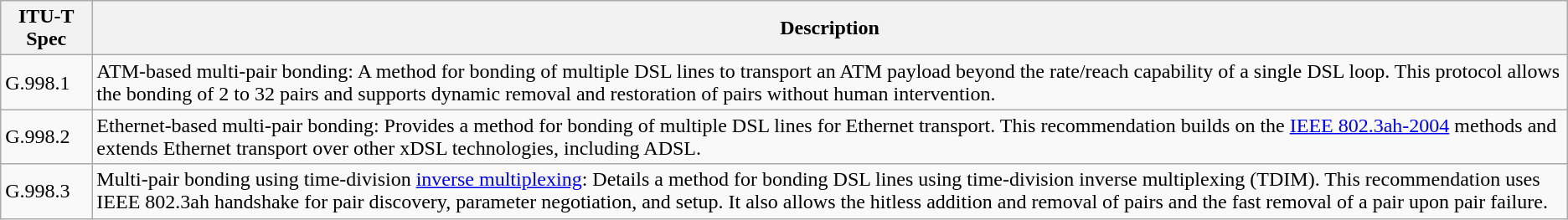<table class="wikitable sortable">
<tr>
<th>ITU-T Spec</th>
<th>Description</th>
</tr>
<tr>
<td>G.998.1</td>
<td>ATM-based multi-pair bonding: A method for bonding of multiple DSL lines to transport an ATM payload beyond the rate/reach capability of a single DSL loop. This protocol allows the bonding of 2 to 32 pairs and supports dynamic removal and restoration of pairs without human intervention.</td>
</tr>
<tr>
<td>G.998.2</td>
<td>Ethernet-based multi-pair bonding: Provides a method for bonding of multiple DSL lines for Ethernet transport. This recommendation builds on the <a href='#'>IEEE 802.3ah-2004</a> methods and extends Ethernet transport over other xDSL technologies, including ADSL.</td>
</tr>
<tr>
<td>G.998.3</td>
<td>Multi-pair bonding using time-division <a href='#'>inverse multiplexing</a>: Details a method for bonding DSL lines using time-division inverse multiplexing (TDIM). This recommendation uses IEEE 802.3ah handshake for pair discovery, parameter negotiation, and setup. It also allows the hitless addition and removal of pairs and the fast removal of a pair upon pair failure.</td>
</tr>
</table>
